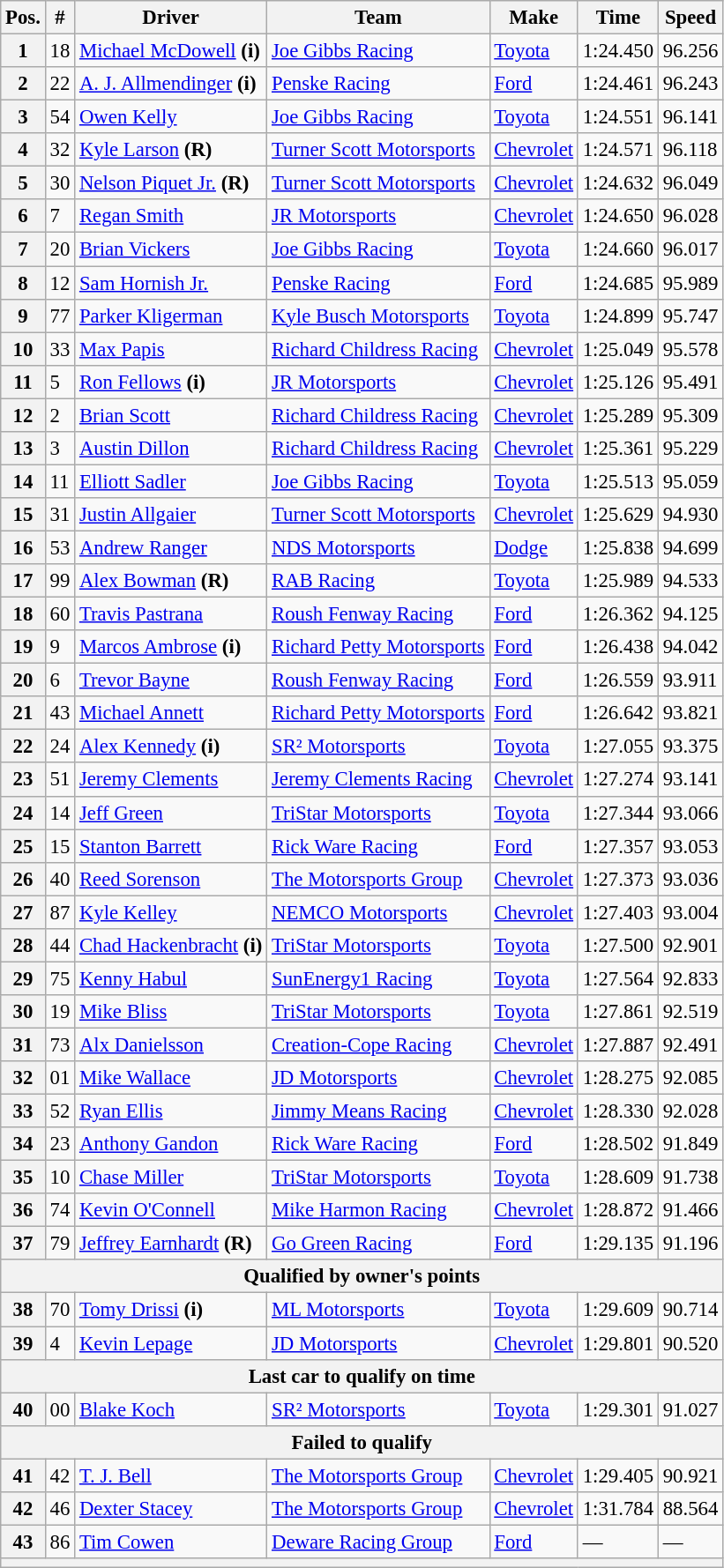<table class="wikitable" style="font-size:95%">
<tr>
<th>Pos.</th>
<th>#</th>
<th>Driver</th>
<th>Team</th>
<th>Make</th>
<th>Time</th>
<th>Speed</th>
</tr>
<tr>
<th>1</th>
<td>18</td>
<td><a href='#'>Michael McDowell</a> <strong>(i)</strong></td>
<td><a href='#'>Joe Gibbs Racing</a></td>
<td><a href='#'>Toyota</a></td>
<td>1:24.450</td>
<td>96.256</td>
</tr>
<tr>
<th>2</th>
<td>22</td>
<td><a href='#'>A. J. Allmendinger</a> <strong>(i)</strong></td>
<td><a href='#'>Penske Racing</a></td>
<td><a href='#'>Ford</a></td>
<td>1:24.461</td>
<td>96.243</td>
</tr>
<tr>
<th>3</th>
<td>54</td>
<td><a href='#'>Owen Kelly</a></td>
<td><a href='#'>Joe Gibbs Racing</a></td>
<td><a href='#'>Toyota</a></td>
<td>1:24.551</td>
<td>96.141</td>
</tr>
<tr>
<th>4</th>
<td>32</td>
<td><a href='#'>Kyle Larson</a> <strong>(R)</strong></td>
<td><a href='#'>Turner Scott Motorsports</a></td>
<td><a href='#'>Chevrolet</a></td>
<td>1:24.571</td>
<td>96.118</td>
</tr>
<tr>
<th>5</th>
<td>30</td>
<td><a href='#'>Nelson Piquet Jr.</a> <strong>(R)</strong></td>
<td><a href='#'>Turner Scott Motorsports</a></td>
<td><a href='#'>Chevrolet</a></td>
<td>1:24.632</td>
<td>96.049</td>
</tr>
<tr>
<th>6</th>
<td>7</td>
<td><a href='#'>Regan Smith</a></td>
<td><a href='#'>JR Motorsports</a></td>
<td><a href='#'>Chevrolet</a></td>
<td>1:24.650</td>
<td>96.028</td>
</tr>
<tr>
<th>7</th>
<td>20</td>
<td><a href='#'>Brian Vickers</a></td>
<td><a href='#'>Joe Gibbs Racing</a></td>
<td><a href='#'>Toyota</a></td>
<td>1:24.660</td>
<td>96.017</td>
</tr>
<tr>
<th>8</th>
<td>12</td>
<td><a href='#'>Sam Hornish Jr.</a></td>
<td><a href='#'>Penske Racing</a></td>
<td><a href='#'>Ford</a></td>
<td>1:24.685</td>
<td>95.989</td>
</tr>
<tr>
<th>9</th>
<td>77</td>
<td><a href='#'>Parker Kligerman</a></td>
<td><a href='#'>Kyle Busch Motorsports</a></td>
<td><a href='#'>Toyota</a></td>
<td>1:24.899</td>
<td>95.747</td>
</tr>
<tr>
<th>10</th>
<td>33</td>
<td><a href='#'>Max Papis</a></td>
<td><a href='#'>Richard Childress Racing</a></td>
<td><a href='#'>Chevrolet</a></td>
<td>1:25.049</td>
<td>95.578</td>
</tr>
<tr>
<th>11</th>
<td>5</td>
<td><a href='#'>Ron Fellows</a> <strong>(i)</strong></td>
<td><a href='#'>JR Motorsports</a></td>
<td><a href='#'>Chevrolet</a></td>
<td>1:25.126</td>
<td>95.491</td>
</tr>
<tr>
<th>12</th>
<td>2</td>
<td><a href='#'>Brian Scott</a></td>
<td><a href='#'>Richard Childress Racing</a></td>
<td><a href='#'>Chevrolet</a></td>
<td>1:25.289</td>
<td>95.309</td>
</tr>
<tr>
<th>13</th>
<td>3</td>
<td><a href='#'>Austin Dillon</a></td>
<td><a href='#'>Richard Childress Racing</a></td>
<td><a href='#'>Chevrolet</a></td>
<td>1:25.361</td>
<td>95.229</td>
</tr>
<tr>
<th>14</th>
<td>11</td>
<td><a href='#'>Elliott Sadler</a></td>
<td><a href='#'>Joe Gibbs Racing</a></td>
<td><a href='#'>Toyota</a></td>
<td>1:25.513</td>
<td>95.059</td>
</tr>
<tr>
<th>15</th>
<td>31</td>
<td><a href='#'>Justin Allgaier</a></td>
<td><a href='#'>Turner Scott Motorsports</a></td>
<td><a href='#'>Chevrolet</a></td>
<td>1:25.629</td>
<td>94.930</td>
</tr>
<tr>
<th>16</th>
<td>53</td>
<td><a href='#'>Andrew Ranger</a></td>
<td><a href='#'>NDS Motorsports</a></td>
<td><a href='#'>Dodge</a></td>
<td>1:25.838</td>
<td>94.699</td>
</tr>
<tr>
<th>17</th>
<td>99</td>
<td><a href='#'>Alex Bowman</a> <strong>(R)</strong></td>
<td><a href='#'>RAB Racing</a></td>
<td><a href='#'>Toyota</a></td>
<td>1:25.989</td>
<td>94.533</td>
</tr>
<tr>
<th>18</th>
<td>60</td>
<td><a href='#'>Travis Pastrana</a></td>
<td><a href='#'>Roush Fenway Racing</a></td>
<td><a href='#'>Ford</a></td>
<td>1:26.362</td>
<td>94.125</td>
</tr>
<tr>
<th>19</th>
<td>9</td>
<td><a href='#'>Marcos Ambrose</a> <strong>(i)</strong></td>
<td><a href='#'>Richard Petty Motorsports</a></td>
<td><a href='#'>Ford</a></td>
<td>1:26.438</td>
<td>94.042</td>
</tr>
<tr>
<th>20</th>
<td>6</td>
<td><a href='#'>Trevor Bayne</a></td>
<td><a href='#'>Roush Fenway Racing</a></td>
<td><a href='#'>Ford</a></td>
<td>1:26.559</td>
<td>93.911</td>
</tr>
<tr>
<th>21</th>
<td>43</td>
<td><a href='#'>Michael Annett</a></td>
<td><a href='#'>Richard Petty Motorsports</a></td>
<td><a href='#'>Ford</a></td>
<td>1:26.642</td>
<td>93.821</td>
</tr>
<tr>
<th>22</th>
<td>24</td>
<td><a href='#'>Alex Kennedy</a> <strong>(i)</strong></td>
<td><a href='#'>SR² Motorsports</a></td>
<td><a href='#'>Toyota</a></td>
<td>1:27.055</td>
<td>93.375</td>
</tr>
<tr>
<th>23</th>
<td>51</td>
<td><a href='#'>Jeremy Clements</a></td>
<td><a href='#'>Jeremy Clements Racing</a></td>
<td><a href='#'>Chevrolet</a></td>
<td>1:27.274</td>
<td>93.141</td>
</tr>
<tr>
<th>24</th>
<td>14</td>
<td><a href='#'>Jeff Green</a></td>
<td><a href='#'>TriStar Motorsports</a></td>
<td><a href='#'>Toyota</a></td>
<td>1:27.344</td>
<td>93.066</td>
</tr>
<tr>
<th>25</th>
<td>15</td>
<td><a href='#'>Stanton Barrett</a></td>
<td><a href='#'>Rick Ware Racing</a></td>
<td><a href='#'>Ford</a></td>
<td>1:27.357</td>
<td>93.053</td>
</tr>
<tr>
<th>26</th>
<td>40</td>
<td><a href='#'>Reed Sorenson</a></td>
<td><a href='#'>The Motorsports Group</a></td>
<td><a href='#'>Chevrolet</a></td>
<td>1:27.373</td>
<td>93.036</td>
</tr>
<tr>
<th>27</th>
<td>87</td>
<td><a href='#'>Kyle Kelley</a></td>
<td><a href='#'>NEMCO Motorsports</a></td>
<td><a href='#'>Chevrolet</a></td>
<td>1:27.403</td>
<td>93.004</td>
</tr>
<tr>
<th>28</th>
<td>44</td>
<td><a href='#'>Chad Hackenbracht</a> <strong>(i)</strong></td>
<td><a href='#'>TriStar Motorsports</a></td>
<td><a href='#'>Toyota</a></td>
<td>1:27.500</td>
<td>92.901</td>
</tr>
<tr>
<th>29</th>
<td>75</td>
<td><a href='#'>Kenny Habul</a></td>
<td><a href='#'>SunEnergy1 Racing</a></td>
<td><a href='#'>Toyota</a></td>
<td>1:27.564</td>
<td>92.833</td>
</tr>
<tr>
<th>30</th>
<td>19</td>
<td><a href='#'>Mike Bliss</a></td>
<td><a href='#'>TriStar Motorsports</a></td>
<td><a href='#'>Toyota</a></td>
<td>1:27.861</td>
<td>92.519</td>
</tr>
<tr>
<th>31</th>
<td>73</td>
<td><a href='#'>Alx Danielsson</a></td>
<td><a href='#'>Creation-Cope Racing</a></td>
<td><a href='#'>Chevrolet</a></td>
<td>1:27.887</td>
<td>92.491</td>
</tr>
<tr>
<th>32</th>
<td>01</td>
<td><a href='#'>Mike Wallace</a></td>
<td><a href='#'>JD Motorsports</a></td>
<td><a href='#'>Chevrolet</a></td>
<td>1:28.275</td>
<td>92.085</td>
</tr>
<tr>
<th>33</th>
<td>52</td>
<td><a href='#'>Ryan Ellis</a></td>
<td><a href='#'>Jimmy Means Racing</a></td>
<td><a href='#'>Chevrolet</a></td>
<td>1:28.330</td>
<td>92.028</td>
</tr>
<tr>
<th>34</th>
<td>23</td>
<td><a href='#'>Anthony Gandon</a></td>
<td><a href='#'>Rick Ware Racing</a></td>
<td><a href='#'>Ford</a></td>
<td>1:28.502</td>
<td>91.849</td>
</tr>
<tr>
<th>35</th>
<td>10</td>
<td><a href='#'>Chase Miller</a></td>
<td><a href='#'>TriStar Motorsports</a></td>
<td><a href='#'>Toyota</a></td>
<td>1:28.609</td>
<td>91.738</td>
</tr>
<tr>
<th>36</th>
<td>74</td>
<td><a href='#'>Kevin O'Connell</a></td>
<td><a href='#'>Mike Harmon Racing</a></td>
<td><a href='#'>Chevrolet</a></td>
<td>1:28.872</td>
<td>91.466</td>
</tr>
<tr>
<th>37</th>
<td>79</td>
<td><a href='#'>Jeffrey Earnhardt</a> <strong>(R)</strong></td>
<td><a href='#'>Go Green Racing</a></td>
<td><a href='#'>Ford</a></td>
<td>1:29.135</td>
<td>91.196</td>
</tr>
<tr>
<th colspan="7">Qualified by owner's points</th>
</tr>
<tr>
<th>38</th>
<td>70</td>
<td><a href='#'>Tomy Drissi</a> <strong>(i)</strong></td>
<td><a href='#'>ML Motorsports</a></td>
<td><a href='#'>Toyota</a></td>
<td>1:29.609</td>
<td>90.714</td>
</tr>
<tr>
<th>39</th>
<td>4</td>
<td><a href='#'>Kevin Lepage</a></td>
<td><a href='#'>JD Motorsports</a></td>
<td><a href='#'>Chevrolet</a></td>
<td>1:29.801</td>
<td>90.520</td>
</tr>
<tr>
<th colspan="7">Last car to qualify on time</th>
</tr>
<tr>
<th>40</th>
<td>00</td>
<td><a href='#'>Blake Koch</a></td>
<td><a href='#'>SR² Motorsports</a></td>
<td><a href='#'>Toyota</a></td>
<td>1:29.301</td>
<td>91.027</td>
</tr>
<tr>
<th colspan="7">Failed to qualify</th>
</tr>
<tr>
<th>41</th>
<td>42</td>
<td><a href='#'>T. J. Bell</a></td>
<td><a href='#'>The Motorsports Group</a></td>
<td><a href='#'>Chevrolet</a></td>
<td>1:29.405</td>
<td>90.921</td>
</tr>
<tr>
<th>42</th>
<td>46</td>
<td><a href='#'>Dexter Stacey</a></td>
<td><a href='#'>The Motorsports Group</a></td>
<td><a href='#'>Chevrolet</a></td>
<td>1:31.784</td>
<td>88.564</td>
</tr>
<tr>
<th>43</th>
<td>86</td>
<td><a href='#'>Tim Cowen</a></td>
<td><a href='#'>Deware Racing Group</a></td>
<td><a href='#'>Ford</a></td>
<td>—</td>
<td>—</td>
</tr>
<tr>
<th colspan="7"></th>
</tr>
</table>
